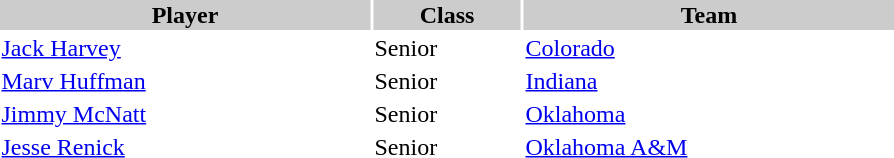<table style="width:600px" "border:'1' 'solid' 'gray'">
<tr>
<th style="background:#CCCCCC;width:40%">Player</th>
<th style="background:#CCCCCC;width:16%">Class</th>
<th style="background:#CCCCCC;width:40%">Team</th>
</tr>
<tr>
<td><a href='#'>Jack Harvey</a></td>
<td>Senior</td>
<td><a href='#'>Colorado</a></td>
</tr>
<tr>
<td><a href='#'>Marv Huffman</a></td>
<td>Senior</td>
<td><a href='#'>Indiana</a></td>
</tr>
<tr>
<td><a href='#'>Jimmy McNatt</a></td>
<td>Senior</td>
<td><a href='#'>Oklahoma</a></td>
</tr>
<tr>
<td><a href='#'>Jesse Renick</a></td>
<td>Senior</td>
<td><a href='#'>Oklahoma A&M</a></td>
</tr>
</table>
